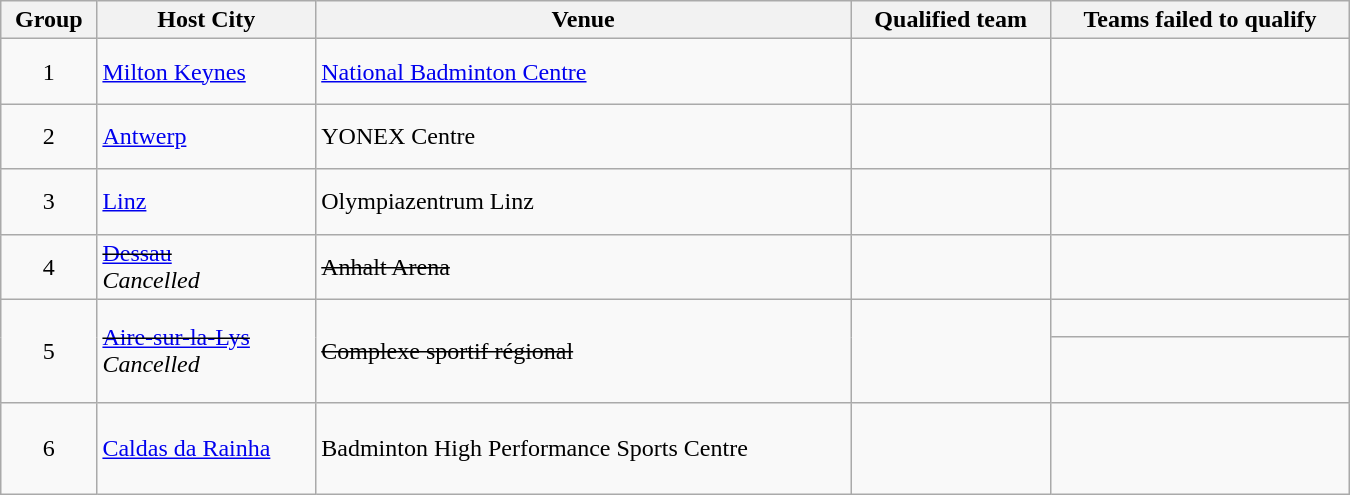<table class="wikitable" width="900">
<tr>
<th>Group</th>
<th>Host City</th>
<th>Venue</th>
<th>Qualified team</th>
<th>Teams failed to qualify</th>
</tr>
<tr>
<td align="center">1</td>
<td> <a href='#'>Milton Keynes</a></td>
<td><a href='#'>National Badminton Centre</a></td>
<td></td>
<td><br><br></td>
</tr>
<tr>
<td align="center">2</td>
<td> <a href='#'>Antwerp</a></td>
<td>YONEX Centre</td>
<td></td>
<td><br><br></td>
</tr>
<tr>
<td align="center">3</td>
<td> <a href='#'>Linz</a></td>
<td>Olympiazentrum Linz</td>
<td></td>
<td><br><br></td>
</tr>
<tr>
<td align="center">4</td>
<td><s> <a href='#'>Dessau</a></s><br><em>Cancelled</em> </td>
<td><s>Anhalt Arena</s></td>
<td></td>
<td><br><br></td>
</tr>
<tr>
<td align="center" rowspan="2">5</td>
<td rowspan="2"><s> <a href='#'>Aire-sur-la-Lys</a></s><br><em>Cancelled</em> </td>
<td rowspan="2"><s>Complexe sportif régional</s></td>
<td rowspan="2"></td>
<td><br></td>
</tr>
<tr>
<td><br><br></td>
</tr>
<tr>
<td align="center">6</td>
<td> <a href='#'>Caldas da Rainha</a></td>
<td>Badminton High Performance Sports Centre</td>
<td></td>
<td><br><br><br> </td>
</tr>
</table>
